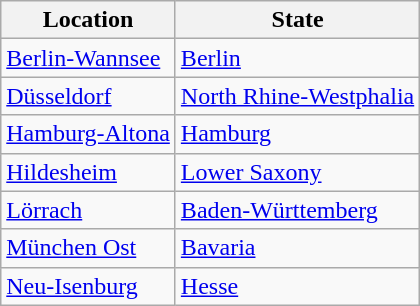<table class="wikitable">
<tr>
<th>Location</th>
<th>State</th>
</tr>
<tr>
<td><a href='#'>Berlin-Wannsee</a></td>
<td><a href='#'>Berlin</a></td>
</tr>
<tr>
<td><a href='#'>Düsseldorf</a></td>
<td><a href='#'>North Rhine-Westphalia</a></td>
</tr>
<tr>
<td><a href='#'>Hamburg-Altona</a></td>
<td><a href='#'>Hamburg</a></td>
</tr>
<tr>
<td><a href='#'>Hildesheim</a></td>
<td><a href='#'>Lower Saxony</a></td>
</tr>
<tr>
<td><a href='#'>Lörrach</a></td>
<td><a href='#'>Baden-Württemberg</a></td>
</tr>
<tr>
<td><a href='#'>München Ost</a></td>
<td><a href='#'>Bavaria</a></td>
</tr>
<tr>
<td><a href='#'>Neu-Isenburg</a></td>
<td><a href='#'>Hesse</a></td>
</tr>
</table>
